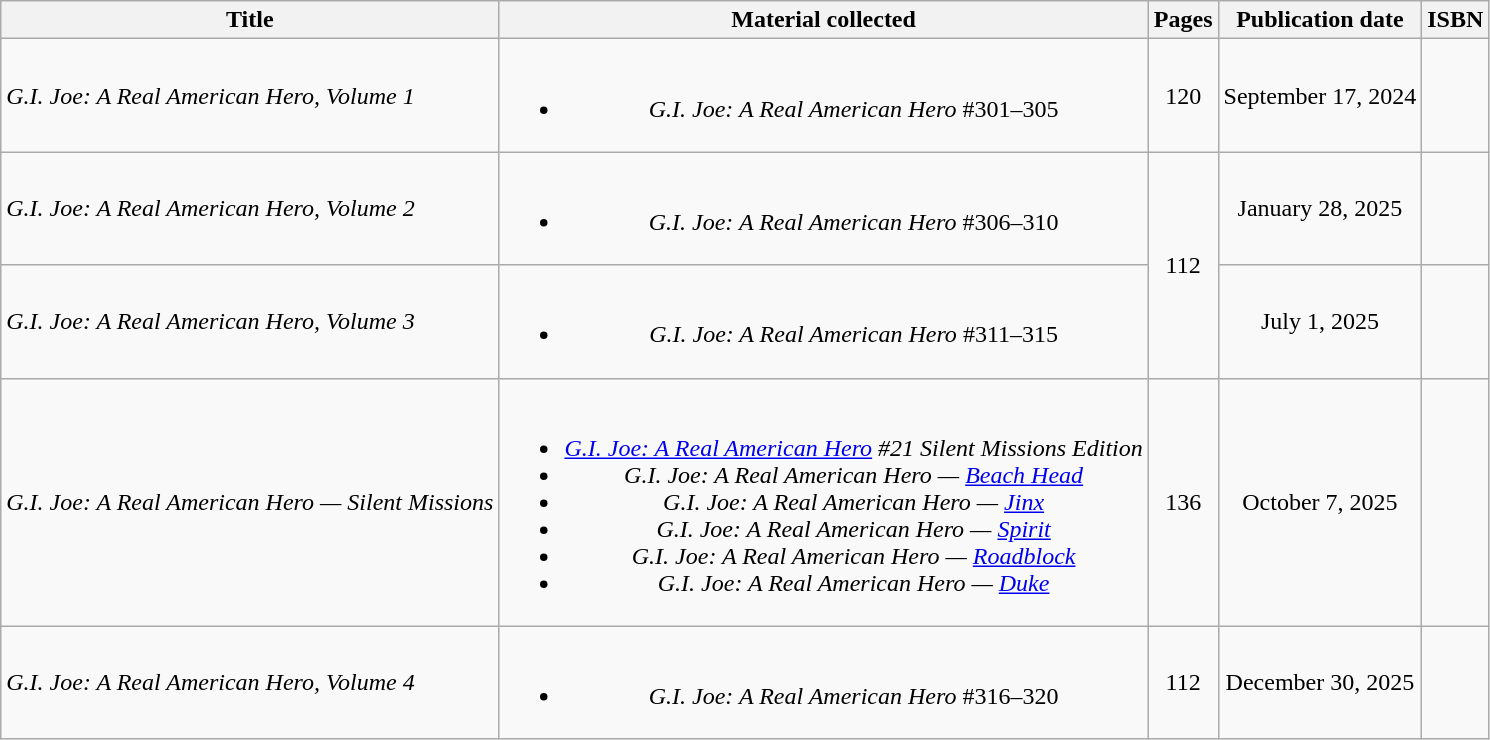<table class="wikitable" style="text-align: center;">
<tr>
<th>Title</th>
<th>Material collected</th>
<th>Pages</th>
<th><strong>Publication date</strong></th>
<th>ISBN</th>
</tr>
<tr>
<td align="left"><em>G.I. Joe: A Real American Hero, Volume 1</em></td>
<td><br><ul><li><em>G.I. Joe: A Real American Hero</em> #301–305</li></ul></td>
<td>120</td>
<td>September 17, 2024</td>
<td></td>
</tr>
<tr>
<td align="left"><em>G.I. Joe: A Real American Hero, Volume 2</em></td>
<td><br><ul><li><em>G.I. Joe: A Real American Hero</em> #306–310</li></ul></td>
<td rowspan="2">112</td>
<td>January 28, 2025</td>
<td></td>
</tr>
<tr>
<td align="left"><em>G.I. Joe: A Real American Hero, Volume 3</em></td>
<td><br><ul><li><em>G.I. Joe: A Real American Hero</em> #311–315</li></ul></td>
<td>July 1, 2025</td>
<td></td>
</tr>
<tr>
<td align="left"><em>G.I. Joe: A Real American Hero — Silent Missions</em></td>
<td><br><ul><li><em><a href='#'>G.I. Joe: A Real American Hero</a> #21 Silent Missions Edition</em></li><li><em>G.I. Joe: A Real American Hero — <a href='#'>Beach Head</a></em></li><li><em>G.I. Joe: A Real American Hero — <a href='#'>Jinx</a></em></li><li><em>G.I. Joe: A Real American Hero — <a href='#'>Spirit</a></em></li><li><em>G.I. Joe: A Real American Hero — <a href='#'>Roadblock</a></em></li><li><em>G.I. Joe: A Real American Hero — <a href='#'>Duke</a></em></li></ul></td>
<td>136</td>
<td>October 7, 2025</td>
<td></td>
</tr>
<tr>
<td align="left"><em>G.I. Joe: A Real American Hero, Volume 4</em></td>
<td><br><ul><li><em>G.I. Joe: A Real American Hero</em> #316–320</li></ul></td>
<td>112</td>
<td>December 30, 2025</td>
<td></td>
</tr>
</table>
